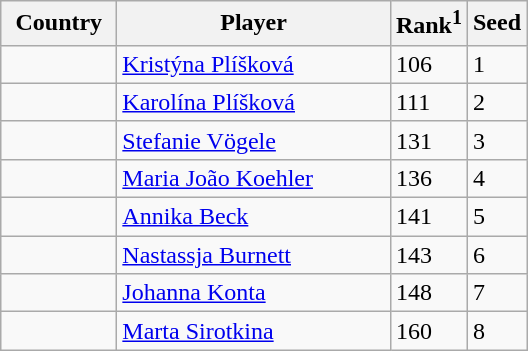<table class="sortable wikitable">
<tr>
<th width="70">Country</th>
<th width="175">Player</th>
<th>Rank<sup>1</sup></th>
<th>Seed</th>
</tr>
<tr>
<td></td>
<td><a href='#'>Kristýna Plíšková</a></td>
<td>106</td>
<td>1</td>
</tr>
<tr>
<td></td>
<td><a href='#'>Karolína Plíšková</a></td>
<td>111</td>
<td>2</td>
</tr>
<tr>
<td></td>
<td><a href='#'>Stefanie Vögele</a></td>
<td>131</td>
<td>3</td>
</tr>
<tr>
<td></td>
<td><a href='#'>Maria João Koehler</a></td>
<td>136</td>
<td>4</td>
</tr>
<tr>
<td></td>
<td><a href='#'>Annika Beck</a></td>
<td>141</td>
<td>5</td>
</tr>
<tr>
<td></td>
<td><a href='#'>Nastassja Burnett</a></td>
<td>143</td>
<td>6</td>
</tr>
<tr>
<td></td>
<td><a href='#'>Johanna Konta</a></td>
<td>148</td>
<td>7</td>
</tr>
<tr>
<td></td>
<td><a href='#'>Marta Sirotkina</a></td>
<td>160</td>
<td>8</td>
</tr>
</table>
